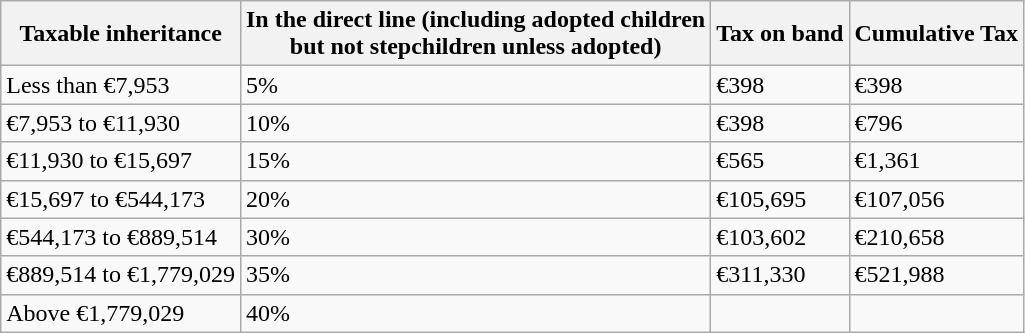<table class="wikitable">
<tr>
<th>Taxable inheritance</th>
<th>In the direct line (including adopted children<br>but not stepchildren unless adopted)</th>
<th>Tax on band</th>
<th>Cumulative Tax</th>
</tr>
<tr>
<td>Less than €7,953</td>
<td>5%</td>
<td>€398</td>
<td>€398</td>
</tr>
<tr>
<td>€7,953 to €11,930</td>
<td>10%</td>
<td>€398</td>
<td>€796</td>
</tr>
<tr>
<td>€11,930 to €15,697</td>
<td>15%</td>
<td>€565</td>
<td>€1,361</td>
</tr>
<tr>
<td>€15,697 to €544,173</td>
<td>20%</td>
<td>€105,695</td>
<td>€107,056</td>
</tr>
<tr>
<td>€544,173 to €889,514</td>
<td>30%</td>
<td>€103,602</td>
<td>€210,658</td>
</tr>
<tr>
<td>€889,514 to €1,779,029</td>
<td>35%</td>
<td>€311,330</td>
<td>€521,988</td>
</tr>
<tr>
<td>Above €1,779,029</td>
<td>40%</td>
<td></td>
<td></td>
</tr>
</table>
